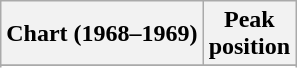<table class="wikitable sortable plainrowheaders" style="text-align:center">
<tr>
<th scope="col">Chart (1968–1969)</th>
<th scope="col">Peak<br>position</th>
</tr>
<tr>
</tr>
<tr>
</tr>
</table>
